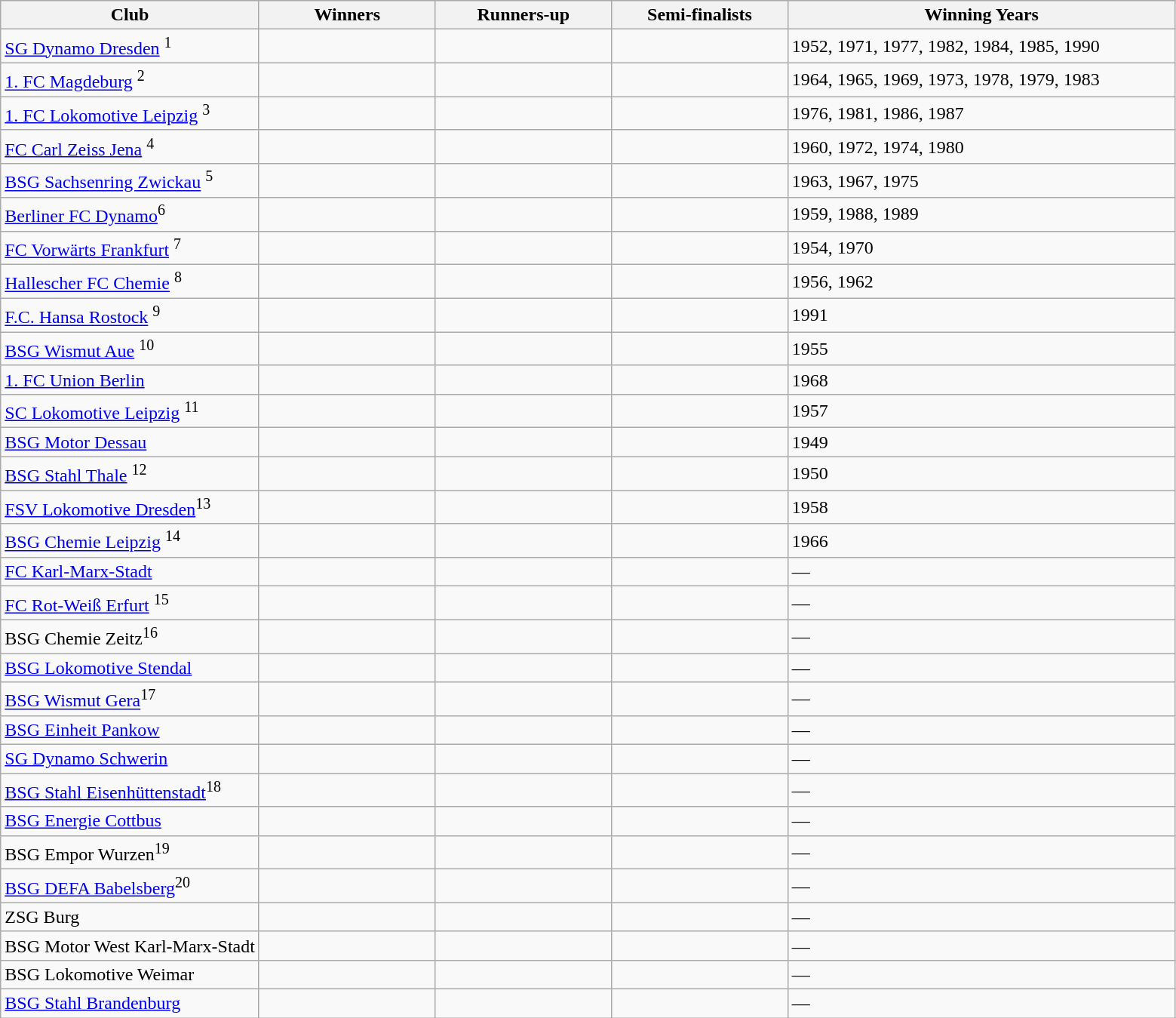<table class="wikitable sortable">
<tr style="background:#efefef;">
<th style="width:22%;">Club</th>
<th style="width:15%;">Winners</th>
<th style="width:15%;">Runners-up</th>
<th style="width:15%;">Semi-finalists</th>
<th>Winning Years</th>
</tr>
<tr>
<td><a href='#'>SG Dynamo Dresden</a> <sup>1</sup></td>
<td></td>
<td></td>
<td></td>
<td>1952, 1971, 1977, 1982, 1984, 1985, 1990</td>
</tr>
<tr>
<td><a href='#'>1. FC Magdeburg</a> <sup>2</sup></td>
<td></td>
<td></td>
<td></td>
<td>1964, 1965, 1969, 1973, 1978, 1979, 1983</td>
</tr>
<tr>
<td><a href='#'>1. FC Lokomotive Leipzig</a> <sup>3</sup></td>
<td></td>
<td></td>
<td></td>
<td>1976, 1981, 1986, 1987</td>
</tr>
<tr>
<td><a href='#'>FC Carl Zeiss Jena</a> <sup>4</sup></td>
<td></td>
<td></td>
<td></td>
<td>1960, 1972, 1974, 1980</td>
</tr>
<tr>
<td><a href='#'>BSG Sachsenring Zwickau</a> <sup>5</sup></td>
<td></td>
<td></td>
<td></td>
<td>1963, 1967, 1975</td>
</tr>
<tr>
<td><a href='#'>Berliner FC Dynamo</a><sup>6</sup></td>
<td></td>
<td></td>
<td></td>
<td>1959, 1988, 1989</td>
</tr>
<tr>
<td><a href='#'>FC Vorwärts Frankfurt</a> <sup>7</sup></td>
<td></td>
<td></td>
<td></td>
<td>1954, 1970</td>
</tr>
<tr>
<td><a href='#'>Hallescher FC Chemie</a> <sup>8</sup></td>
<td></td>
<td></td>
<td></td>
<td>1956, 1962</td>
</tr>
<tr>
<td><a href='#'>F.C. Hansa Rostock</a> <sup>9</sup></td>
<td></td>
<td></td>
<td></td>
<td>1991</td>
</tr>
<tr>
<td><a href='#'>BSG Wismut Aue</a> <sup>10</sup></td>
<td></td>
<td></td>
<td></td>
<td>1955</td>
</tr>
<tr>
<td><a href='#'>1. FC Union Berlin</a></td>
<td></td>
<td></td>
<td></td>
<td>1968</td>
</tr>
<tr>
<td><a href='#'>SC Lokomotive Leipzig</a> <sup>11</sup></td>
<td></td>
<td></td>
<td></td>
<td>1957</td>
</tr>
<tr>
<td><a href='#'>BSG Motor Dessau</a></td>
<td></td>
<td></td>
<td></td>
<td>1949</td>
</tr>
<tr>
<td><a href='#'>BSG Stahl Thale</a> <sup>12</sup></td>
<td></td>
<td></td>
<td></td>
<td>1950</td>
</tr>
<tr>
<td><a href='#'>FSV Lokomotive Dresden</a><sup>13</sup></td>
<td></td>
<td></td>
<td></td>
<td>1958</td>
</tr>
<tr>
<td><a href='#'>BSG Chemie Leipzig</a> <sup>14</sup></td>
<td></td>
<td></td>
<td></td>
<td>1966</td>
</tr>
<tr>
<td><a href='#'>FC Karl-Marx-Stadt</a></td>
<td></td>
<td></td>
<td></td>
<td>—</td>
</tr>
<tr>
<td><a href='#'>FC Rot-Weiß Erfurt</a> <sup>15</sup></td>
<td></td>
<td></td>
<td></td>
<td>—</td>
</tr>
<tr>
<td>BSG Chemie Zeitz<sup>16</sup></td>
<td></td>
<td></td>
<td></td>
<td>—</td>
</tr>
<tr>
<td><a href='#'>BSG Lokomotive Stendal</a></td>
<td></td>
<td></td>
<td></td>
<td>—</td>
</tr>
<tr>
<td><a href='#'>BSG Wismut Gera</a><sup>17</sup></td>
<td></td>
<td></td>
<td></td>
<td>—</td>
</tr>
<tr>
<td><a href='#'>BSG Einheit Pankow</a></td>
<td></td>
<td></td>
<td></td>
<td>—</td>
</tr>
<tr>
<td><a href='#'>SG Dynamo Schwerin</a></td>
<td></td>
<td></td>
<td></td>
<td>—</td>
</tr>
<tr>
<td><a href='#'>BSG Stahl Eisenhüttenstadt</a><sup>18</sup></td>
<td></td>
<td></td>
<td></td>
<td>—</td>
</tr>
<tr>
<td><a href='#'>BSG Energie Cottbus</a></td>
<td></td>
<td></td>
<td></td>
<td>—</td>
</tr>
<tr>
<td>BSG Empor Wurzen<sup>19</sup></td>
<td></td>
<td></td>
<td></td>
<td>—</td>
</tr>
<tr>
<td><a href='#'>BSG DEFA Babelsberg</a><sup>20</sup></td>
<td></td>
<td></td>
<td></td>
<td>—</td>
</tr>
<tr>
<td>ZSG Burg</td>
<td></td>
<td></td>
<td></td>
<td>—</td>
</tr>
<tr>
<td>BSG Motor West Karl-Marx-Stadt</td>
<td></td>
<td></td>
<td></td>
<td>—</td>
</tr>
<tr>
<td>BSG Lokomotive Weimar</td>
<td></td>
<td></td>
<td></td>
<td>—</td>
</tr>
<tr>
<td><a href='#'>BSG Stahl Brandenburg</a></td>
<td></td>
<td></td>
<td></td>
<td>—</td>
</tr>
</table>
